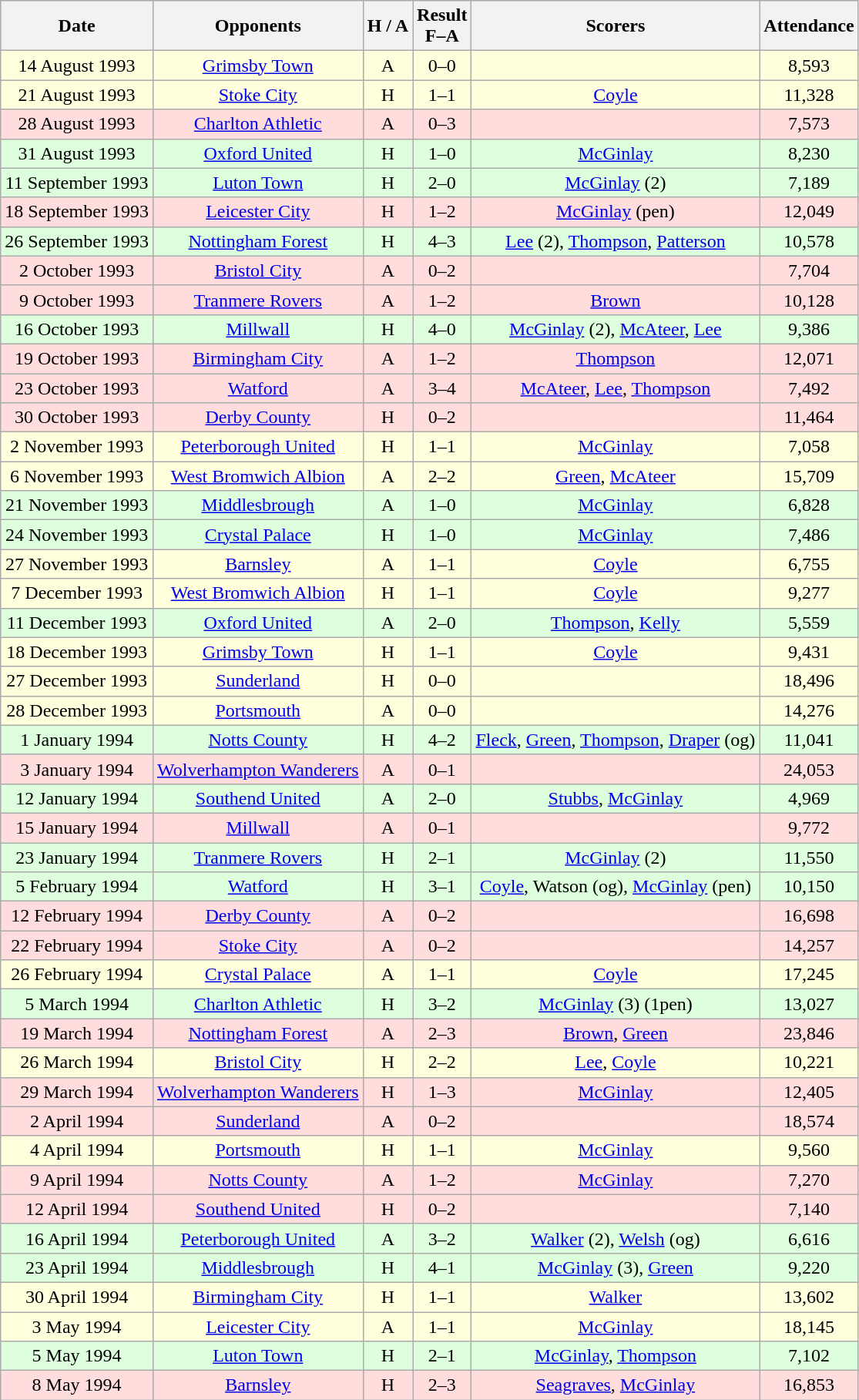<table class="wikitable" style="text-align:center">
<tr>
<th>Date</th>
<th>Opponents</th>
<th>H / A</th>
<th>Result<br>F–A</th>
<th>Scorers</th>
<th>Attendance</th>
</tr>
<tr bgcolor="#ffffdd">
<td>14 August 1993</td>
<td><a href='#'>Grimsby Town</a></td>
<td>A</td>
<td>0–0</td>
<td></td>
<td>8,593</td>
</tr>
<tr bgcolor="#ffffdd">
<td>21 August 1993</td>
<td><a href='#'>Stoke City</a></td>
<td>H</td>
<td>1–1</td>
<td><a href='#'>Coyle</a></td>
<td>11,328</td>
</tr>
<tr bgcolor="#ffdddd">
<td>28 August 1993</td>
<td><a href='#'>Charlton Athletic</a></td>
<td>A</td>
<td>0–3</td>
<td></td>
<td>7,573</td>
</tr>
<tr bgcolor="#ddffdd">
<td>31 August 1993</td>
<td><a href='#'>Oxford United</a></td>
<td>H</td>
<td>1–0</td>
<td><a href='#'>McGinlay</a></td>
<td>8,230</td>
</tr>
<tr bgcolor="#ddffdd">
<td>11 September 1993</td>
<td><a href='#'>Luton Town</a></td>
<td>H</td>
<td>2–0</td>
<td><a href='#'>McGinlay</a> (2)</td>
<td>7,189</td>
</tr>
<tr bgcolor="#ffdddd">
<td>18 September 1993</td>
<td><a href='#'>Leicester City</a></td>
<td>H</td>
<td>1–2</td>
<td><a href='#'>McGinlay</a> (pen)</td>
<td>12,049</td>
</tr>
<tr bgcolor="#ddffdd">
<td>26 September 1993</td>
<td><a href='#'>Nottingham Forest</a></td>
<td>H</td>
<td>4–3</td>
<td><a href='#'>Lee</a> (2), <a href='#'>Thompson</a>, <a href='#'>Patterson</a></td>
<td>10,578</td>
</tr>
<tr bgcolor="#ffdddd">
<td>2 October 1993</td>
<td><a href='#'>Bristol City</a></td>
<td>A</td>
<td>0–2</td>
<td></td>
<td>7,704</td>
</tr>
<tr bgcolor="#ffdddd">
<td>9 October 1993</td>
<td><a href='#'>Tranmere Rovers</a></td>
<td>A</td>
<td>1–2</td>
<td><a href='#'>Brown</a></td>
<td>10,128</td>
</tr>
<tr bgcolor="#ddffdd">
<td>16 October 1993</td>
<td><a href='#'>Millwall</a></td>
<td>H</td>
<td>4–0</td>
<td><a href='#'>McGinlay</a> (2), <a href='#'>McAteer</a>, <a href='#'>Lee</a></td>
<td>9,386</td>
</tr>
<tr bgcolor="#ffdddd">
<td>19 October 1993</td>
<td><a href='#'>Birmingham City</a></td>
<td>A</td>
<td>1–2</td>
<td><a href='#'>Thompson</a></td>
<td>12,071</td>
</tr>
<tr bgcolor="#ffdddd">
<td>23 October 1993</td>
<td><a href='#'>Watford</a></td>
<td>A</td>
<td>3–4</td>
<td><a href='#'>McAteer</a>, <a href='#'>Lee</a>, <a href='#'>Thompson</a></td>
<td>7,492</td>
</tr>
<tr bgcolor="#ffdddd">
<td>30 October 1993</td>
<td><a href='#'>Derby County</a></td>
<td>H</td>
<td>0–2</td>
<td></td>
<td>11,464</td>
</tr>
<tr bgcolor="#ffffdd">
<td>2 November 1993</td>
<td><a href='#'>Peterborough United</a></td>
<td>H</td>
<td>1–1</td>
<td><a href='#'>McGinlay</a></td>
<td>7,058</td>
</tr>
<tr bgcolor="#ffffdd">
<td>6 November 1993</td>
<td><a href='#'>West Bromwich Albion</a></td>
<td>A</td>
<td>2–2</td>
<td><a href='#'>Green</a>, <a href='#'>McAteer</a></td>
<td>15,709</td>
</tr>
<tr bgcolor="#ddffdd">
<td>21 November 1993</td>
<td><a href='#'>Middlesbrough</a></td>
<td>A</td>
<td>1–0</td>
<td><a href='#'>McGinlay</a></td>
<td>6,828</td>
</tr>
<tr bgcolor="#ddffdd">
<td>24 November 1993</td>
<td><a href='#'>Crystal Palace</a></td>
<td>H</td>
<td>1–0</td>
<td><a href='#'>McGinlay</a></td>
<td>7,486</td>
</tr>
<tr bgcolor="#ffffdd">
<td>27 November 1993</td>
<td><a href='#'>Barnsley</a></td>
<td>A</td>
<td>1–1</td>
<td><a href='#'>Coyle</a></td>
<td>6,755</td>
</tr>
<tr bgcolor="#ffffdd">
<td>7 December 1993</td>
<td><a href='#'>West Bromwich Albion</a></td>
<td>H</td>
<td>1–1</td>
<td><a href='#'>Coyle</a></td>
<td>9,277</td>
</tr>
<tr bgcolor="#ddffdd">
<td>11 December 1993</td>
<td><a href='#'>Oxford United</a></td>
<td>A</td>
<td>2–0</td>
<td><a href='#'>Thompson</a>, <a href='#'>Kelly</a></td>
<td>5,559</td>
</tr>
<tr bgcolor="#ffffdd">
<td>18 December 1993</td>
<td><a href='#'>Grimsby Town</a></td>
<td>H</td>
<td>1–1</td>
<td><a href='#'>Coyle</a></td>
<td>9,431</td>
</tr>
<tr bgcolor="#ffffdd">
<td>27 December 1993</td>
<td><a href='#'>Sunderland</a></td>
<td>H</td>
<td>0–0</td>
<td></td>
<td>18,496</td>
</tr>
<tr bgcolor="#ffffdd">
<td>28 December 1993</td>
<td><a href='#'>Portsmouth</a></td>
<td>A</td>
<td>0–0</td>
<td></td>
<td>14,276</td>
</tr>
<tr bgcolor="#ddffdd">
<td>1 January 1994</td>
<td><a href='#'>Notts County</a></td>
<td>H</td>
<td>4–2</td>
<td><a href='#'>Fleck</a>, <a href='#'>Green</a>, <a href='#'>Thompson</a>, <a href='#'>Draper</a> (og)</td>
<td>11,041</td>
</tr>
<tr bgcolor="#ffdddd">
<td>3 January 1994</td>
<td><a href='#'>Wolverhampton Wanderers</a></td>
<td>A</td>
<td>0–1</td>
<td></td>
<td>24,053</td>
</tr>
<tr bgcolor="#ddffdd">
<td>12 January 1994</td>
<td><a href='#'>Southend United</a></td>
<td>A</td>
<td>2–0</td>
<td><a href='#'>Stubbs</a>, <a href='#'>McGinlay</a></td>
<td>4,969</td>
</tr>
<tr bgcolor="#ffdddd">
<td>15 January 1994</td>
<td><a href='#'>Millwall</a></td>
<td>A</td>
<td>0–1</td>
<td></td>
<td>9,772</td>
</tr>
<tr bgcolor="#ddffdd">
<td>23 January 1994</td>
<td><a href='#'>Tranmere Rovers</a></td>
<td>H</td>
<td>2–1</td>
<td><a href='#'>McGinlay</a> (2)</td>
<td>11,550</td>
</tr>
<tr bgcolor="#ddffdd">
<td>5 February 1994</td>
<td><a href='#'>Watford</a></td>
<td>H</td>
<td>3–1</td>
<td><a href='#'>Coyle</a>, Watson (og), <a href='#'>McGinlay</a> (pen)</td>
<td>10,150</td>
</tr>
<tr bgcolor="#ffdddd">
<td>12 February 1994</td>
<td><a href='#'>Derby County</a></td>
<td>A</td>
<td>0–2</td>
<td></td>
<td>16,698</td>
</tr>
<tr bgcolor="#ffdddd">
<td>22 February 1994</td>
<td><a href='#'>Stoke City</a></td>
<td>A</td>
<td>0–2</td>
<td></td>
<td>14,257</td>
</tr>
<tr bgcolor="#ffffdd">
<td>26 February 1994</td>
<td><a href='#'>Crystal Palace</a></td>
<td>A</td>
<td>1–1</td>
<td><a href='#'>Coyle</a></td>
<td>17,245</td>
</tr>
<tr bgcolor="#ddffdd">
<td>5 March 1994</td>
<td><a href='#'>Charlton Athletic</a></td>
<td>H</td>
<td>3–2</td>
<td><a href='#'>McGinlay</a> (3) (1pen)</td>
<td>13,027</td>
</tr>
<tr bgcolor="#ffdddd">
<td>19 March 1994</td>
<td><a href='#'>Nottingham Forest</a></td>
<td>A</td>
<td>2–3</td>
<td><a href='#'>Brown</a>, <a href='#'>Green</a></td>
<td>23,846</td>
</tr>
<tr bgcolor="#ffffdd">
<td>26 March 1994</td>
<td><a href='#'>Bristol City</a></td>
<td>H</td>
<td>2–2</td>
<td><a href='#'>Lee</a>, <a href='#'>Coyle</a></td>
<td>10,221</td>
</tr>
<tr bgcolor="#ffdddd">
<td>29 March 1994</td>
<td><a href='#'>Wolverhampton Wanderers</a></td>
<td>H</td>
<td>1–3</td>
<td><a href='#'>McGinlay</a></td>
<td>12,405</td>
</tr>
<tr bgcolor="#ffdddd">
<td>2 April 1994</td>
<td><a href='#'>Sunderland</a></td>
<td>A</td>
<td>0–2</td>
<td></td>
<td>18,574</td>
</tr>
<tr bgcolor="#ffffdd">
<td>4 April 1994</td>
<td><a href='#'>Portsmouth</a></td>
<td>H</td>
<td>1–1</td>
<td><a href='#'>McGinlay</a></td>
<td>9,560</td>
</tr>
<tr bgcolor="#ffdddd">
<td>9 April 1994</td>
<td><a href='#'>Notts County</a></td>
<td>A</td>
<td>1–2</td>
<td><a href='#'>McGinlay</a></td>
<td>7,270</td>
</tr>
<tr bgcolor="#ffdddd">
<td>12 April 1994</td>
<td><a href='#'>Southend United</a></td>
<td>H</td>
<td>0–2</td>
<td></td>
<td>7,140</td>
</tr>
<tr bgcolor="#ddffdd">
<td>16 April 1994</td>
<td><a href='#'>Peterborough United</a></td>
<td>A</td>
<td>3–2</td>
<td><a href='#'>Walker</a> (2), <a href='#'>Welsh</a> (og)</td>
<td>6,616</td>
</tr>
<tr bgcolor="#ddffdd">
<td>23 April 1994</td>
<td><a href='#'>Middlesbrough</a></td>
<td>H</td>
<td>4–1</td>
<td><a href='#'>McGinlay</a> (3), <a href='#'>Green</a></td>
<td>9,220</td>
</tr>
<tr bgcolor="#ffffdd">
<td>30 April 1994</td>
<td><a href='#'>Birmingham City</a></td>
<td>H</td>
<td>1–1</td>
<td><a href='#'>Walker</a></td>
<td>13,602</td>
</tr>
<tr bgcolor="#ffffdd">
<td>3 May 1994</td>
<td><a href='#'>Leicester City</a></td>
<td>A</td>
<td>1–1</td>
<td><a href='#'>McGinlay</a></td>
<td>18,145</td>
</tr>
<tr bgcolor="#ddffdd">
<td>5 May 1994</td>
<td><a href='#'>Luton Town</a></td>
<td>H</td>
<td>2–1</td>
<td><a href='#'>McGinlay</a>, <a href='#'>Thompson</a></td>
<td>7,102</td>
</tr>
<tr bgcolor="#ffdddd">
<td>8 May 1994</td>
<td><a href='#'>Barnsley</a></td>
<td>H</td>
<td>2–3</td>
<td><a href='#'>Seagraves</a>, <a href='#'>McGinlay</a></td>
<td>16,853</td>
</tr>
</table>
